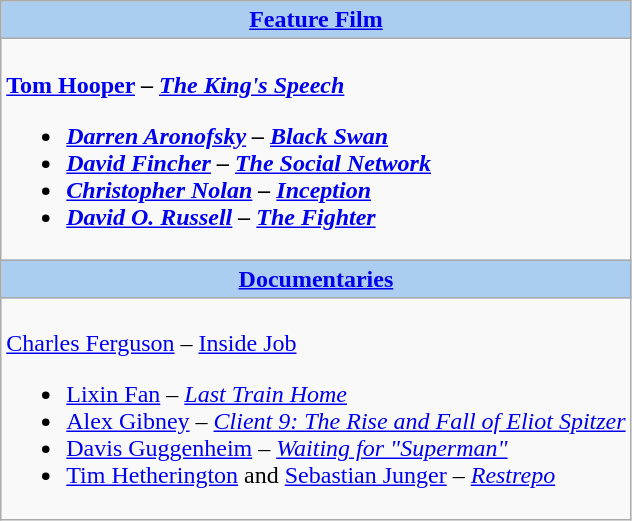<table class=wikitable style="width="100%">
<tr>
<th colspan="2" style="background:#abcdef;"><a href='#'>Feature Film</a></th>
</tr>
<tr>
<td colspan="2" style="vertical-align:top;"><br><strong><a href='#'>Tom Hooper</a> – <em><a href='#'>The King's Speech</a><strong><em><ul><li><a href='#'>Darren Aronofsky</a> – </em><a href='#'>Black Swan</a><em></li><li><a href='#'>David Fincher</a> – </em><a href='#'>The Social Network</a><em></li><li><a href='#'>Christopher Nolan</a> – </em><a href='#'>Inception</a><em></li><li><a href='#'>David O. Russell</a> – </em><a href='#'>The Fighter</a><em></li></ul></td>
</tr>
<tr>
<th colspan="2" style="background:#abcdef;"><a href='#'>Documentaries</a></th>
</tr>
<tr>
<td colspan="2" style="vertical-align:top;"><br></strong><a href='#'>Charles Ferguson</a> – </em><a href='#'>Inside Job</a></em></strong><ul><li><a href='#'>Lixin Fan</a> – <em><a href='#'>Last Train Home</a></em></li><li><a href='#'>Alex Gibney</a> – <em><a href='#'>Client 9: The Rise and Fall of Eliot Spitzer</a></em></li><li><a href='#'>Davis Guggenheim</a> – <em><a href='#'>Waiting for "Superman"</a></em></li><li><a href='#'>Tim Hetherington</a> and <a href='#'>Sebastian Junger</a> – <em><a href='#'>Restrepo</a></em></li></ul></td>
</tr>
</table>
